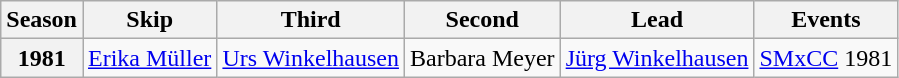<table class="wikitable">
<tr>
<th scope="col">Season</th>
<th scope="col">Skip</th>
<th scope="col">Third</th>
<th scope="col">Second</th>
<th scope="col">Lead</th>
<th scope="col">Events</th>
</tr>
<tr>
<th scope="row">1981</th>
<td><a href='#'>Erika Müller</a></td>
<td><a href='#'>Urs Winkelhausen</a></td>
<td>Barbara Meyer</td>
<td><a href='#'>Jürg Winkelhausen</a></td>
<td><a href='#'>SMxCC</a> 1981 </td>
</tr>
</table>
